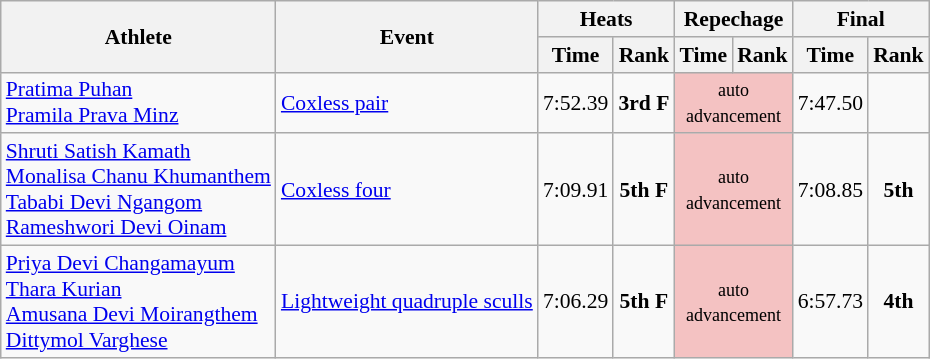<table class=wikitable style="font-size:90%">
<tr>
<th rowspan=2>Athlete</th>
<th rowspan=2>Event</th>
<th colspan=2>Heats</th>
<th colspan=2>Repechage</th>
<th colspan=2>Final</th>
</tr>
<tr>
<th>Time</th>
<th>Rank</th>
<th>Time</th>
<th>Rank</th>
<th>Time</th>
<th>Rank</th>
</tr>
<tr>
<td><a href='#'>Pratima Puhan</a><br><a href='#'>Pramila Prava Minz</a></td>
<td><a href='#'>Coxless pair</a></td>
<td align=center>7:52.39</td>
<td align=center><strong>3rd F</strong></td>
<td colspan="2" style="text-align:center; background:#f4c2c2;"><small>auto<br>advancement</small></td>
<td align=center>7:47.50</td>
<td align=center></td>
</tr>
<tr>
<td><a href='#'>Shruti Satish Kamath</a><br><a href='#'>Monalisa Chanu Khumanthem</a><br><a href='#'>Tababi Devi Ngangom</a><br><a href='#'>Rameshwori Devi Oinam</a></td>
<td><a href='#'>Coxless four</a></td>
<td align=center>7:09.91</td>
<td align=center><strong>5th F</strong></td>
<td colspan="2" style="text-align:center; background:#f4c2c2;"><small>auto<br>advancement</small></td>
<td align=center>7:08.85</td>
<td align=center><strong>5th</strong></td>
</tr>
<tr>
<td><a href='#'>Priya Devi Changamayum</a><br><a href='#'>Thara Kurian</a><br><a href='#'>Amusana Devi Moirangthem</a><br><a href='#'>Dittymol Varghese</a></td>
<td><a href='#'>Lightweight quadruple sculls</a></td>
<td align=center>7:06.29</td>
<td align=center><strong>5th F</strong></td>
<td colspan="2" style="text-align:center; background:#f4c2c2;"><small>auto<br>advancement</small></td>
<td align=center>6:57.73</td>
<td align=center><strong>4th</strong></td>
</tr>
</table>
